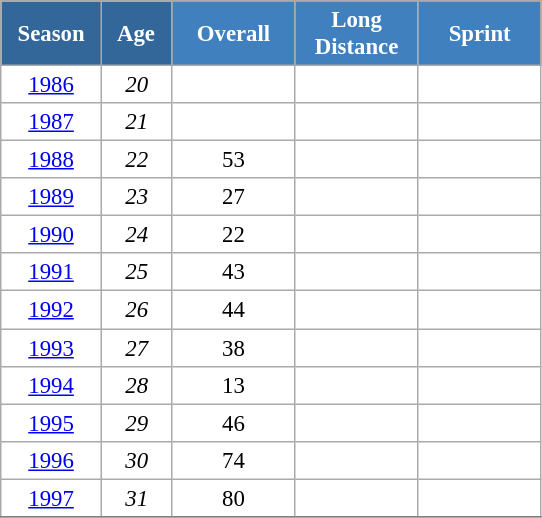<table class="wikitable" style="font-size:95%; text-align:center; border:grey solid 1px; border-collapse:collapse; background:#ffffff;">
<tr>
<th style="background-color:#369; color:white; width:60px;" rowspan="2"> Season </th>
<th style="background-color:#369; color:white; width:40px;" rowspan="2"> Age </th>
</tr>
<tr>
<th style="background-color:#4180be; color:white; width:75px;">Overall</th>
<th style="background-color:#4180be; color:white; width:75px;">Long Distance</th>
<th style="background-color:#4180be; color:white; width:75px;">Sprint</th>
</tr>
<tr>
<td><a href='#'>1986</a></td>
<td><em>20</em></td>
<td></td>
<td></td>
<td></td>
</tr>
<tr>
<td><a href='#'>1987</a></td>
<td><em>21</em></td>
<td></td>
<td></td>
<td></td>
</tr>
<tr>
<td><a href='#'>1988</a></td>
<td><em>22</em></td>
<td>53</td>
<td></td>
<td></td>
</tr>
<tr>
<td><a href='#'>1989</a></td>
<td><em>23</em></td>
<td>27</td>
<td></td>
<td></td>
</tr>
<tr>
<td><a href='#'>1990</a></td>
<td><em>24</em></td>
<td>22</td>
<td></td>
<td></td>
</tr>
<tr>
<td><a href='#'>1991</a></td>
<td><em>25</em></td>
<td>43</td>
<td></td>
<td></td>
</tr>
<tr>
<td><a href='#'>1992</a></td>
<td><em>26</em></td>
<td>44</td>
<td></td>
<td></td>
</tr>
<tr>
<td><a href='#'>1993</a></td>
<td><em>27</em></td>
<td>38</td>
<td></td>
<td></td>
</tr>
<tr>
<td><a href='#'>1994</a></td>
<td><em>28</em></td>
<td>13</td>
<td></td>
<td></td>
</tr>
<tr>
<td><a href='#'>1995</a></td>
<td><em>29</em></td>
<td>46</td>
<td></td>
<td></td>
</tr>
<tr>
<td><a href='#'>1996</a></td>
<td><em>30</em></td>
<td>74</td>
<td></td>
<td></td>
</tr>
<tr>
<td><a href='#'>1997</a></td>
<td><em>31</em></td>
<td>80</td>
<td></td>
<td></td>
</tr>
<tr>
</tr>
</table>
